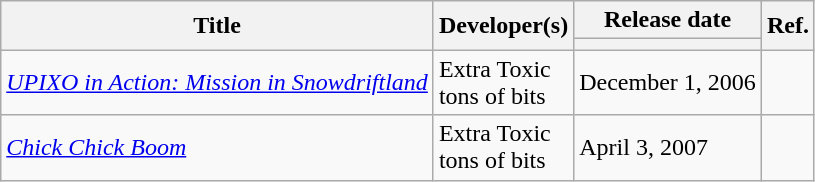<table class="wikitable plainrowheaders sortable">
<tr>
<th rowspan="2">Title</th>
<th rowspan="2" class="unsortable">Developer(s)</th>
<th colspan="1">Release date</th>
<th rowspan="2" class="unsortable">Ref.</th>
</tr>
<tr>
<th data-sort-type="date"></th>
</tr>
<tr>
<td><em><a href='#'>UPIXO in Action: Mission in Snowdriftland</a></em></td>
<td>Extra Toxic<br>tons of bits</td>
<td>December 1, 2006</td>
<td></td>
</tr>
<tr>
<td><em><a href='#'>Chick Chick Boom</a></em></td>
<td>Extra Toxic<br>tons of bits</td>
<td>April 3, 2007</td>
<td></td>
</tr>
</table>
